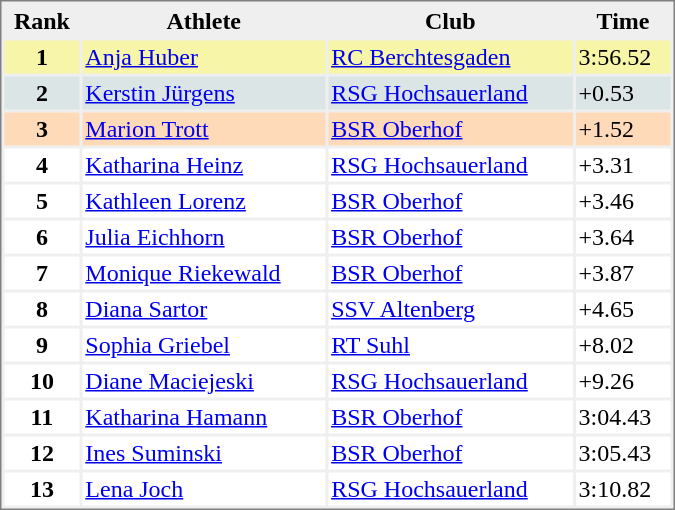<table style="border:1px solid #808080; background-color:#EFEFEF;" cellspacing="2" cellpadding="2" width="450">
<tr bgcolor="#EFEFEF">
<th>Rank</th>
<th>Athlete</th>
<th>Club</th>
<th>Time</th>
</tr>
<tr valign="top" bgcolor="#F7F6A8">
<th>1</th>
<td><a href='#'>Anja Huber</a></td>
<td><a href='#'>RC Berchtesgaden</a></td>
<td>3:56.52</td>
</tr>
<tr valign="top" bgcolor="#DCE5E5">
<th>2</th>
<td><a href='#'>Kerstin Jürgens</a></td>
<td><a href='#'>RSG Hochsauerland</a></td>
<td>+0.53</td>
</tr>
<tr valign="top" bgcolor="#FFDAB9">
<th>3</th>
<td><a href='#'>Marion Trott</a></td>
<td><a href='#'>BSR Oberhof</a></td>
<td>+1.52</td>
</tr>
<tr valign="top" bgcolor="#FFFFFF">
<th>4</th>
<td><a href='#'>Katharina Heinz</a></td>
<td><a href='#'>RSG Hochsauerland</a></td>
<td>+3.31</td>
</tr>
<tr valign="top" bgcolor="#FFFFFF">
<th>5</th>
<td><a href='#'>Kathleen Lorenz</a></td>
<td><a href='#'>BSR Oberhof</a></td>
<td>+3.46</td>
</tr>
<tr valign="top" bgcolor="#FFFFFF">
<th>6</th>
<td><a href='#'>Julia Eichhorn</a></td>
<td><a href='#'>BSR Oberhof</a></td>
<td>+3.64</td>
</tr>
<tr valign="top" bgcolor="#FFFFFF">
<th>7</th>
<td><a href='#'>Monique Riekewald</a></td>
<td><a href='#'>BSR Oberhof</a></td>
<td>+3.87</td>
</tr>
<tr valign="top" bgcolor="#FFFFFF">
<th>8</th>
<td><a href='#'>Diana Sartor</a></td>
<td><a href='#'>SSV Altenberg</a></td>
<td>+4.65</td>
</tr>
<tr valign="top" bgcolor="#FFFFFF">
<th>9</th>
<td><a href='#'>Sophia Griebel</a></td>
<td><a href='#'>RT Suhl</a></td>
<td>+8.02</td>
</tr>
<tr valign="top" bgcolor="#FFFFFF">
<th>10</th>
<td><a href='#'>Diane Maciejeski</a></td>
<td><a href='#'>RSG Hochsauerland</a></td>
<td>+9.26</td>
</tr>
<tr valign="top" bgcolor="#FFFFFF">
<th>11</th>
<td><a href='#'>Katharina Hamann</a></td>
<td><a href='#'>BSR Oberhof</a></td>
<td>3:04.43</td>
</tr>
<tr valign="top" bgcolor="#FFFFFF">
<th>12</th>
<td><a href='#'>Ines Suminski</a></td>
<td><a href='#'>BSR Oberhof</a></td>
<td>3:05.43</td>
</tr>
<tr valign="top" bgcolor="#FFFFFF">
<th>13</th>
<td><a href='#'>Lena Joch</a></td>
<td><a href='#'>RSG Hochsauerland</a></td>
<td>3:10.82</td>
</tr>
</table>
